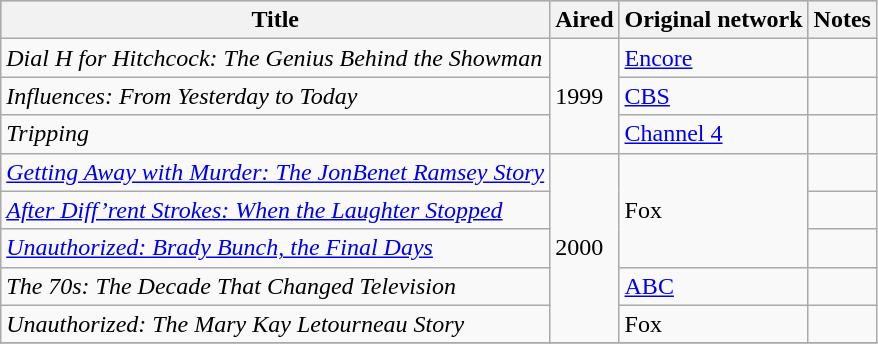<table class="wikitable">
<tr style="background:#b0c4de; text-align:center;">
<th>Title</th>
<th>Aired</th>
<th>Original network</th>
<th>Notes</th>
</tr>
<tr>
<td><em>Dial H for Hitchcock: The Genius Behind the Showman</em></td>
<td rowspan="3">1999</td>
<td><a href='#'>Encore</a></td>
<td></td>
</tr>
<tr>
<td><em>Influences: From Yesterday to Today</em></td>
<td><a href='#'>CBS</a></td>
<td></td>
</tr>
<tr>
<td><em>Tripping</em></td>
<td><a href='#'>Channel 4</a></td>
<td></td>
</tr>
<tr>
<td><em><a href='#'>Getting Away with Murder: The JonBenet Ramsey Story</a></em></td>
<td rowspan="5">2000</td>
<td rowspan="3">Fox</td>
<td></td>
</tr>
<tr>
<td><em><a href='#'>After Diff’rent Strokes: When the Laughter Stopped</a></em></td>
<td></td>
</tr>
<tr>
<td><em><a href='#'>Unauthorized: Brady Bunch, the Final Days</a></em></td>
<td></td>
</tr>
<tr>
<td><em>The 70s: The Decade That Changed Television</em></td>
<td><a href='#'>ABC</a></td>
<td></td>
</tr>
<tr>
<td><em>Unauthorized: The Mary Kay Letourneau Story</em></td>
<td>Fox</td>
<td></td>
</tr>
<tr>
</tr>
</table>
